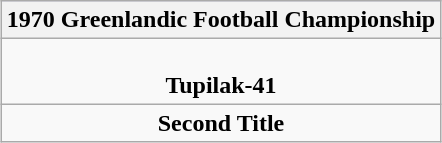<table class="wikitable" style="margin: 1em auto 1em auto;">
<tr bgcolor="#CCCCFF" align="center">
<th>1970 Greenlandic Football Championship</th>
</tr>
<tr>
<td align="center"><br><strong>Tupilak-41</strong></td>
</tr>
<tr>
<td align="center"><strong>Second Title</strong></td>
</tr>
</table>
